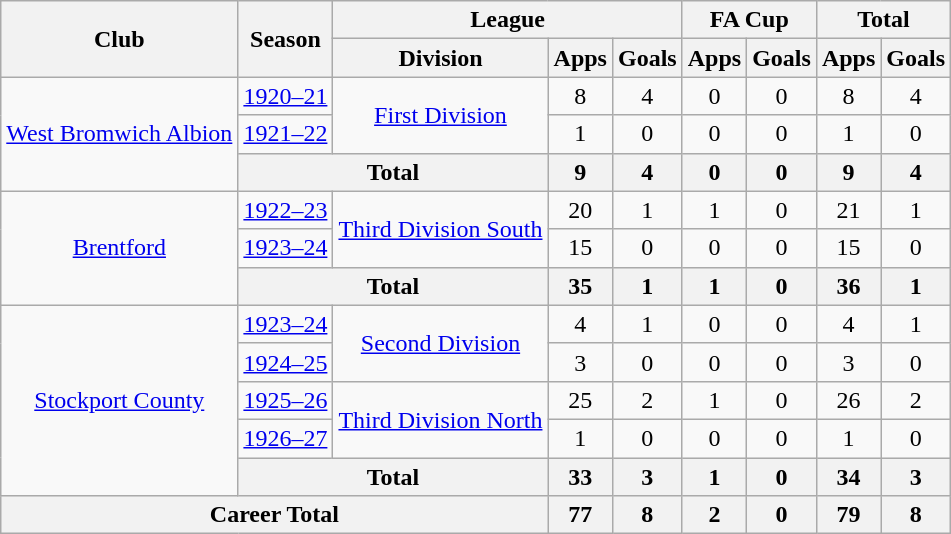<table class="wikitable" style="text-align: center;">
<tr>
<th rowspan="2">Club</th>
<th rowspan="2">Season</th>
<th colspan="3">League</th>
<th colspan="2">FA Cup</th>
<th colspan="2">Total</th>
</tr>
<tr>
<th>Division</th>
<th>Apps</th>
<th>Goals</th>
<th>Apps</th>
<th>Goals</th>
<th>Apps</th>
<th>Goals</th>
</tr>
<tr>
<td rowspan="3"><a href='#'>West Bromwich Albion</a></td>
<td><a href='#'>1920–21</a></td>
<td rowspan="2"><a href='#'>First Division</a></td>
<td>8</td>
<td>4</td>
<td>0</td>
<td>0</td>
<td>8</td>
<td>4</td>
</tr>
<tr>
<td><a href='#'>1921–22</a></td>
<td>1</td>
<td>0</td>
<td>0</td>
<td>0</td>
<td>1</td>
<td>0</td>
</tr>
<tr>
<th colspan="2">Total</th>
<th>9</th>
<th>4</th>
<th>0</th>
<th>0</th>
<th>9</th>
<th>4</th>
</tr>
<tr>
<td rowspan="3"><a href='#'>Brentford</a></td>
<td><a href='#'>1922–23</a></td>
<td rowspan="2"><a href='#'>Third Division South</a></td>
<td>20</td>
<td>1</td>
<td>1</td>
<td>0</td>
<td>21</td>
<td>1</td>
</tr>
<tr>
<td><a href='#'>1923–24</a></td>
<td>15</td>
<td>0</td>
<td>0</td>
<td>0</td>
<td>15</td>
<td>0</td>
</tr>
<tr>
<th colspan="2">Total</th>
<th>35</th>
<th>1</th>
<th>1</th>
<th>0</th>
<th>36</th>
<th>1</th>
</tr>
<tr>
<td rowspan="5"><a href='#'>Stockport County</a></td>
<td><a href='#'>1923–24</a></td>
<td rowspan="2"><a href='#'>Second Division</a></td>
<td>4</td>
<td>1</td>
<td>0</td>
<td>0</td>
<td>4</td>
<td>1</td>
</tr>
<tr>
<td><a href='#'>1924–25</a></td>
<td>3</td>
<td>0</td>
<td>0</td>
<td>0</td>
<td>3</td>
<td>0</td>
</tr>
<tr>
<td><a href='#'>1925–26</a></td>
<td rowspan="2"><a href='#'>Third Division North</a></td>
<td>25</td>
<td>2</td>
<td>1</td>
<td>0</td>
<td>26</td>
<td>2</td>
</tr>
<tr>
<td><a href='#'>1926–27</a></td>
<td>1</td>
<td>0</td>
<td>0</td>
<td>0</td>
<td>1</td>
<td>0</td>
</tr>
<tr>
<th colspan="2">Total</th>
<th>33</th>
<th>3</th>
<th>1</th>
<th>0</th>
<th>34</th>
<th>3</th>
</tr>
<tr>
<th colspan="3">Career Total</th>
<th>77</th>
<th>8</th>
<th>2</th>
<th>0</th>
<th>79</th>
<th>8</th>
</tr>
</table>
